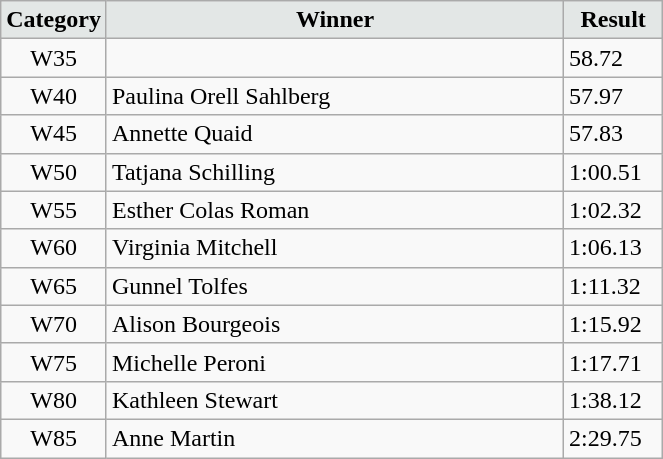<table class="wikitable" width=35%>
<tr>
<td width=15% align="center" bgcolor=#E3E7E6><strong>Category</strong></td>
<td align="center" bgcolor=#E3E7E6> <strong>Winner</strong></td>
<td width=15% align="center" bgcolor=#E3E7E6><strong>Result</strong></td>
</tr>
<tr>
<td align="center">W35</td>
<td> </td>
<td>58.72</td>
</tr>
<tr>
<td align="center">W40</td>
<td> Paulina Orell Sahlberg</td>
<td>57.97</td>
</tr>
<tr>
<td align="center">W45</td>
<td> Annette Quaid</td>
<td>57.83</td>
</tr>
<tr>
<td align="center">W50</td>
<td> Tatjana Schilling</td>
<td>1:00.51</td>
</tr>
<tr>
<td align="center">W55</td>
<td> Esther Colas Roman</td>
<td>1:02.32</td>
</tr>
<tr>
<td align="center">W60</td>
<td> Virginia Mitchell</td>
<td>1:06.13</td>
</tr>
<tr>
<td align="center">W65</td>
<td> Gunnel Tolfes</td>
<td>1:11.32</td>
</tr>
<tr>
<td align="center">W70</td>
<td> Alison Bourgeois</td>
<td>1:15.92</td>
</tr>
<tr>
<td align="center">W75</td>
<td> Michelle Peroni</td>
<td>1:17.71</td>
</tr>
<tr>
<td align="center">W80</td>
<td> Kathleen Stewart</td>
<td>1:38.12</td>
</tr>
<tr>
<td align="center">W85</td>
<td> Anne Martin</td>
<td>2:29.75</td>
</tr>
</table>
